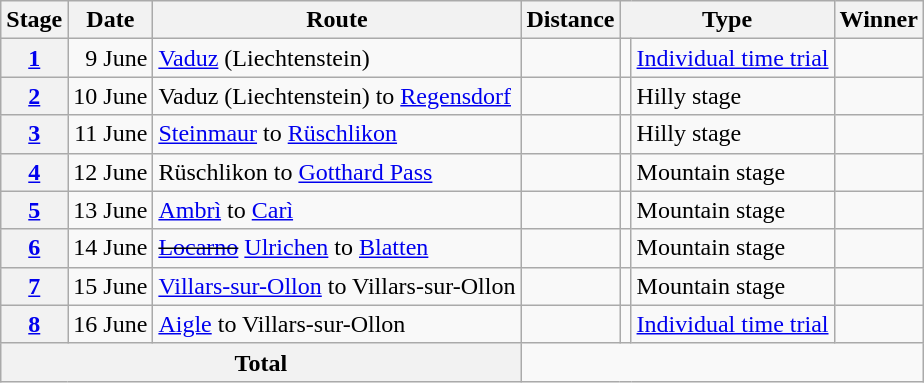<table class="wikitable">
<tr>
<th scope="col">Stage</th>
<th scope="col">Date</th>
<th scope="col">Route</th>
<th scope="col">Distance</th>
<th scope="col" colspan="2">Type</th>
<th scope="col">Winner</th>
</tr>
<tr>
<th scope="col"><a href='#'>1</a></th>
<td style="text-align:right;">9 June</td>
<td><a href='#'>Vaduz</a> (Liechtenstein)</td>
<td align="center"></td>
<td></td>
<td><a href='#'>Individual time trial</a></td>
<td></td>
</tr>
<tr>
<th scope="col"><a href='#'>2</a></th>
<td style="text-align:right;">10 June</td>
<td>Vaduz (Liechtenstein) to <a href='#'>Regensdorf</a></td>
<td align="center"></td>
<td></td>
<td>Hilly stage</td>
<td></td>
</tr>
<tr>
<th scope="col"><a href='#'>3</a></th>
<td style="text-align:right;">11 June</td>
<td><a href='#'>Steinmaur</a> to <a href='#'>Rüschlikon</a></td>
<td align="center"></td>
<td></td>
<td>Hilly stage</td>
<td></td>
</tr>
<tr>
<th scope="col"><a href='#'>4</a></th>
<td style="text-align:right;">12 June</td>
<td>Rüschlikon to <a href='#'>Gotthard Pass</a></td>
<td align="center"></td>
<td></td>
<td>Mountain stage</td>
<td></td>
</tr>
<tr>
<th scope="col"><a href='#'>5</a></th>
<td style="text-align:right;">13 June</td>
<td><a href='#'>Ambrì</a> to <a href='#'>Carì</a></td>
<td align="center"></td>
<td></td>
<td>Mountain stage</td>
<td></td>
</tr>
<tr>
<th scope="col"><a href='#'>6</a></th>
<td style="text-align:right;">14 June</td>
<td><s><a href='#'>Locarno</a></s> <a href='#'>Ulrichen</a> to <a href='#'>Blatten</a></td>
<td align="center"></td>
<td></td>
<td>Mountain stage</td>
<td></td>
</tr>
<tr>
<th scope="col"><a href='#'>7</a></th>
<td style="text-align:right;">15 June</td>
<td><a href='#'>Villars-sur-Ollon</a> to Villars-sur-Ollon</td>
<td align="center"></td>
<td></td>
<td>Mountain stage</td>
<td></td>
</tr>
<tr>
<th scope="col"><a href='#'>8</a></th>
<td style="text-align:right;">16 June</td>
<td><a href='#'>Aigle</a> to Villars-sur-Ollon</td>
<td align="center"></td>
<td></td>
<td><a href='#'>Individual time trial</a></td>
<td></td>
</tr>
<tr>
<th colspan="3">Total</th>
<td colspan="5" align="center"></td>
</tr>
</table>
